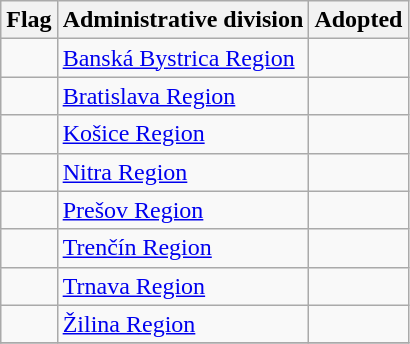<table class="wikitable sortable">
<tr>
<th class="unsortable">Flag</th>
<th>Administrative division</th>
<th>Adopted</th>
</tr>
<tr>
<td></td>
<td><a href='#'>Banská Bystrica Region</a></td>
<td></td>
</tr>
<tr>
<td></td>
<td><a href='#'>Bratislava Region</a></td>
<td></td>
</tr>
<tr>
<td></td>
<td><a href='#'>Košice Region</a></td>
<td></td>
</tr>
<tr>
<td></td>
<td><a href='#'>Nitra Region</a></td>
<td></td>
</tr>
<tr>
<td></td>
<td><a href='#'>Prešov Region</a></td>
<td></td>
</tr>
<tr>
<td></td>
<td><a href='#'>Trenčín Region</a></td>
<td></td>
</tr>
<tr>
<td></td>
<td><a href='#'>Trnava Region</a></td>
<td></td>
</tr>
<tr>
<td></td>
<td><a href='#'>Žilina Region</a></td>
<td></td>
</tr>
<tr>
</tr>
</table>
